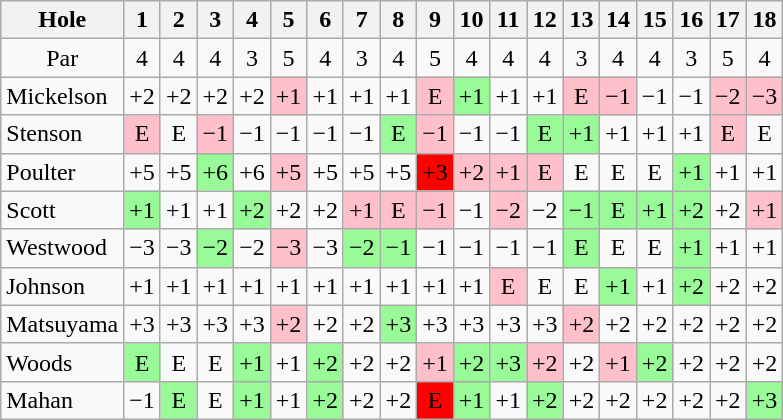<table class="wikitable" style="text-align:center">
<tr>
<th>Hole</th>
<th> 1 </th>
<th> 2 </th>
<th> 3 </th>
<th> 4 </th>
<th> 5 </th>
<th> 6 </th>
<th> 7 </th>
<th> 8 </th>
<th> 9 </th>
<th>10</th>
<th>11</th>
<th>12</th>
<th>13</th>
<th>14</th>
<th>15</th>
<th>16</th>
<th>17</th>
<th>18</th>
</tr>
<tr>
<td>Par</td>
<td>4</td>
<td>4</td>
<td>4</td>
<td>3</td>
<td>5</td>
<td>4</td>
<td>3</td>
<td>4</td>
<td>5</td>
<td>4</td>
<td>4</td>
<td>4</td>
<td>3</td>
<td>4</td>
<td>4</td>
<td>3</td>
<td>5</td>
<td>4</td>
</tr>
<tr>
<td align=left> Mickelson</td>
<td>+2</td>
<td>+2</td>
<td>+2</td>
<td>+2</td>
<td style="background: Pink;">+1</td>
<td>+1</td>
<td>+1</td>
<td>+1</td>
<td style="background: Pink;">E</td>
<td style="background: PaleGreen;">+1</td>
<td>+1</td>
<td>+1</td>
<td style="background: Pink;">E</td>
<td style="background: Pink;">−1</td>
<td>−1</td>
<td>−1</td>
<td style="background: Pink;">−2</td>
<td style="background: Pink;">−3</td>
</tr>
<tr>
<td align=left> Stenson</td>
<td style="background: Pink;">E</td>
<td>E</td>
<td style="background: Pink;">−1</td>
<td>−1</td>
<td>−1</td>
<td>−1</td>
<td>−1</td>
<td style="background: PaleGreen;">E</td>
<td style="background: Pink;">−1</td>
<td>−1</td>
<td>−1</td>
<td style="background: PaleGreen;">E</td>
<td style="background: PaleGreen;">+1</td>
<td>+1</td>
<td +1>+1</td>
<td>+1</td>
<td style="background: Pink;">E</td>
<td>E</td>
</tr>
<tr>
<td align=left> Poulter</td>
<td>+5</td>
<td>+5</td>
<td style="background: PaleGreen;">+6</td>
<td>+6</td>
<td style="background: Pink;">+5</td>
<td>+5</td>
<td>+5</td>
<td>+5</td>
<td style="background: Red;">+3</td>
<td style="background: Pink;">+2</td>
<td style="background: Pink;">+1</td>
<td style="background: Pink;">E</td>
<td>E</td>
<td>E</td>
<td>E</td>
<td style="background: PaleGreen;">+1</td>
<td>+1</td>
<td>+1</td>
</tr>
<tr>
<td align=left> Scott</td>
<td style="background: PaleGreen;">+1</td>
<td>+1</td>
<td>+1</td>
<td style="background: PaleGreen;">+2</td>
<td>+2</td>
<td>+2</td>
<td style="background: Pink;">+1</td>
<td style="background: Pink;">E</td>
<td style="background: Pink;">−1</td>
<td>−1</td>
<td style="background: Pink;">−2</td>
<td>−2</td>
<td style="background: PaleGreen;">−1</td>
<td style="background: PaleGreen;">E</td>
<td style="background: PaleGreen;">+1</td>
<td style="background: PaleGreen;">+2</td>
<td>+2</td>
<td style="background: Pink;">+1</td>
</tr>
<tr>
<td align=left> Westwood</td>
<td>−3</td>
<td>−3</td>
<td style="background: PaleGreen;">−2</td>
<td>−2</td>
<td style="background: Pink;">−3</td>
<td>−3</td>
<td style="background: PaleGreen;">−2</td>
<td style="background: PaleGreen;">−1</td>
<td>−1</td>
<td>−1</td>
<td>−1</td>
<td>−1</td>
<td style="background: PaleGreen;">E</td>
<td>E</td>
<td>E</td>
<td style="background: PaleGreen;">+1</td>
<td>+1</td>
<td>+1</td>
</tr>
<tr>
<td align=left> Johnson</td>
<td>+1</td>
<td>+1</td>
<td>+1</td>
<td>+1</td>
<td>+1</td>
<td>+1</td>
<td>+1</td>
<td>+1</td>
<td>+1</td>
<td>+1</td>
<td style="background: Pink;">E</td>
<td>E</td>
<td>E</td>
<td style="background: PaleGreen;">+1</td>
<td>+1</td>
<td style="background: PaleGreen;">+2</td>
<td>+2</td>
<td>+2</td>
</tr>
<tr>
<td align=left> Matsuyama</td>
<td>+3</td>
<td>+3</td>
<td>+3</td>
<td>+3</td>
<td style="background: Pink;">+2</td>
<td>+2</td>
<td>+2</td>
<td style="background: PaleGreen;">+3</td>
<td>+3</td>
<td>+3</td>
<td>+3</td>
<td>+3</td>
<td style="background: Pink;">+2</td>
<td>+2</td>
<td>+2</td>
<td>+2</td>
<td>+2</td>
<td>+2</td>
</tr>
<tr>
<td align=left> Woods</td>
<td style="background: PaleGreen;">E</td>
<td>E</td>
<td>E</td>
<td style="background: PaleGreen;">+1</td>
<td>+1</td>
<td style="background: PaleGreen;">+2</td>
<td>+2</td>
<td>+2</td>
<td style="background: Pink;">+1</td>
<td style="background: PaleGreen;">+2</td>
<td style="background: PaleGreen;">+3</td>
<td style="background: Pink;">+2</td>
<td>+2</td>
<td style="background: Pink;">+1</td>
<td style="background: PaleGreen;">+2</td>
<td>+2</td>
<td>+2</td>
<td>+2</td>
</tr>
<tr>
<td align=left> Mahan</td>
<td>−1</td>
<td style="background: PaleGreen;">E</td>
<td>E</td>
<td style="background: PaleGreen;">+1</td>
<td>+1</td>
<td style="background: PaleGreen;">+2</td>
<td>+2</td>
<td>+2</td>
<td style="background: Red;">E</td>
<td style="background: PaleGreen;">+1</td>
<td>+1</td>
<td style="background: PaleGreen;">+2</td>
<td>+2</td>
<td>+2</td>
<td>+2</td>
<td>+2</td>
<td>+2</td>
<td style="background: PaleGreen;">+3</td>
</tr>
</table>
